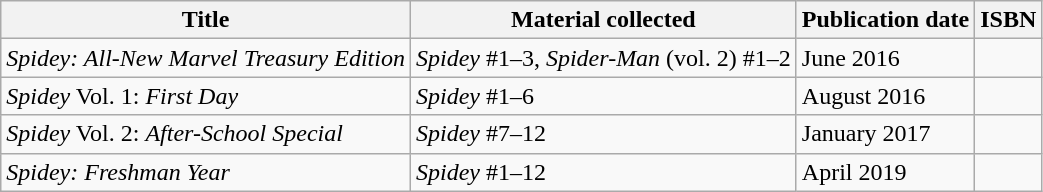<table class="wikitable">
<tr>
<th>Title</th>
<th>Material collected</th>
<th>Publication date</th>
<th>ISBN</th>
</tr>
<tr>
<td><em>Spidey: All-New Marvel Treasury Edition</em></td>
<td><em>Spidey</em> #1–3, <em>Spider-Man</em> (vol. 2) #1–2</td>
<td>June 2016</td>
<td></td>
</tr>
<tr>
<td><em>Spidey</em> Vol. 1: <em>First Day</em></td>
<td><em>Spidey</em> #1–6</td>
<td>August 2016</td>
<td></td>
</tr>
<tr>
<td><em>Spidey</em> Vol. 2: <em>After-School Special</em></td>
<td><em>Spidey</em> #7–12</td>
<td>January 2017</td>
<td></td>
</tr>
<tr>
<td><em>Spidey: Freshman Year</em></td>
<td><em>Spidey</em> #1–12</td>
<td>April 2019</td>
<td></td>
</tr>
</table>
